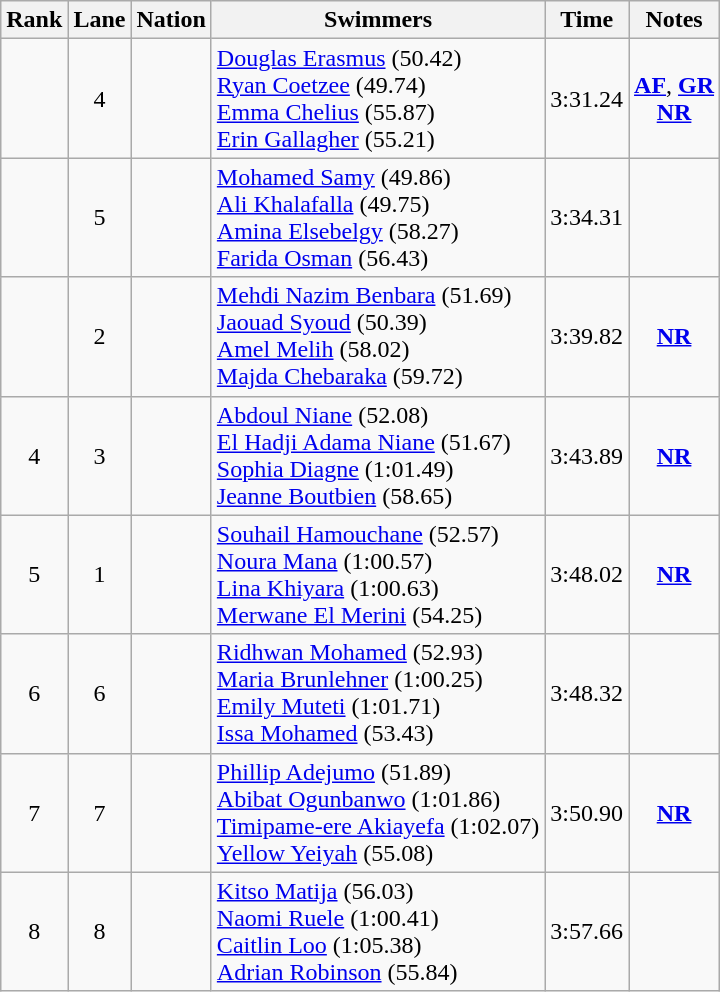<table class="wikitable sortable" style="text-align:center">
<tr>
<th>Rank</th>
<th>Lane</th>
<th>Nation</th>
<th>Swimmers</th>
<th>Time</th>
<th>Notes</th>
</tr>
<tr>
<td></td>
<td>4</td>
<td align=left></td>
<td align=left><a href='#'>Douglas Erasmus</a> (50.42)<br><a href='#'>Ryan Coetzee</a> (49.74)<br><a href='#'>Emma Chelius</a> (55.87)<br><a href='#'>Erin Gallagher</a> (55.21)</td>
<td>3:31.24</td>
<td><strong><a href='#'>AF</a></strong>, <strong><a href='#'>GR</a></strong><br><strong><a href='#'>NR</a></strong></td>
</tr>
<tr>
<td></td>
<td>5</td>
<td align=left></td>
<td align=left><a href='#'>Mohamed Samy</a> (49.86)<br><a href='#'>Ali Khalafalla</a> (49.75)<br><a href='#'>Amina Elsebelgy</a> (58.27)<br><a href='#'>Farida Osman</a> (56.43)</td>
<td>3:34.31</td>
<td></td>
</tr>
<tr>
<td></td>
<td>2</td>
<td align="left"></td>
<td align=left><a href='#'>Mehdi Nazim Benbara</a> (51.69)<br><a href='#'>Jaouad Syoud</a> (50.39)<br><a href='#'>Amel Melih</a> (58.02)<br><a href='#'>Majda Chebaraka</a> (59.72)</td>
<td>3:39.82</td>
<td><strong><a href='#'>NR</a></strong></td>
</tr>
<tr>
<td>4</td>
<td>3</td>
<td align="left"></td>
<td align=left><a href='#'>Abdoul Niane</a> (52.08)<br><a href='#'>El Hadji Adama Niane</a> (51.67)<br><a href='#'>Sophia Diagne</a> (1:01.49)<br><a href='#'>Jeanne Boutbien</a> (58.65)</td>
<td>3:43.89</td>
<td><strong><a href='#'>NR</a></strong></td>
</tr>
<tr>
<td>5</td>
<td>1</td>
<td align=left></td>
<td align=left><a href='#'>Souhail Hamouchane</a> (52.57)<br><a href='#'>Noura Mana</a> (1:00.57)<br><a href='#'>Lina Khiyara</a> (1:00.63)<br><a href='#'>Merwane El Merini</a> (54.25)</td>
<td>3:48.02</td>
<td><strong><a href='#'>NR</a></strong></td>
</tr>
<tr>
<td>6</td>
<td>6</td>
<td align=left></td>
<td align=left><a href='#'>Ridhwan Mohamed</a> (52.93)<br><a href='#'>Maria Brunlehner</a> (1:00.25)<br><a href='#'>Emily Muteti</a> (1:01.71)<br><a href='#'>Issa Mohamed</a> (53.43)</td>
<td>3:48.32</td>
<td></td>
</tr>
<tr>
<td>7</td>
<td>7</td>
<td align=left></td>
<td align=left><a href='#'>Phillip Adejumo</a> (51.89)<br><a href='#'>Abibat Ogunbanwo</a> (1:01.86)<br><a href='#'>Timipame-ere Akiayefa</a> (1:02.07)<br><a href='#'>Yellow Yeiyah</a> (55.08)</td>
<td>3:50.90</td>
<td><strong><a href='#'>NR</a></strong></td>
</tr>
<tr>
<td>8</td>
<td>8</td>
<td align=left></td>
<td align=left><a href='#'>Kitso Matija</a> (56.03)<br><a href='#'>Naomi Ruele</a> (1:00.41)<br><a href='#'>Caitlin Loo</a> (1:05.38)<br><a href='#'>Adrian Robinson</a> (55.84)</td>
<td>3:57.66</td>
<td></td>
</tr>
</table>
